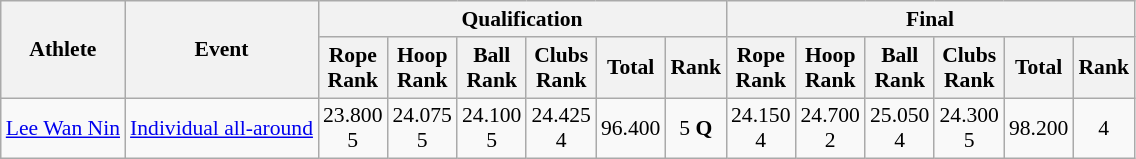<table class="wikitable" border="1" style="font-size:90%">
<tr>
<th rowspan=2>Athlete</th>
<th rowspan=2>Event</th>
<th colspan=6>Qualification</th>
<th colspan=6>Final</th>
</tr>
<tr>
<th>Rope<br>Rank</th>
<th>Hoop<br>Rank</th>
<th>Ball<br>Rank</th>
<th>Clubs<br>Rank</th>
<th>Total</th>
<th>Rank</th>
<th>Rope<br>Rank</th>
<th>Hoop<br>Rank</th>
<th>Ball<br>Rank</th>
<th>Clubs<br>Rank</th>
<th>Total</th>
<th>Rank</th>
</tr>
<tr>
<td><a href='#'>Lee Wan Nin</a></td>
<td><a href='#'>Individual all-around</a></td>
<td align=center>23.800<br>5</td>
<td align=center>24.075<br>5</td>
<td align=center>24.100<br>5</td>
<td align=center>24.425<br>4</td>
<td align=center>96.400</td>
<td align=center>5 <strong>Q</strong></td>
<td align=center>24.150<br>4</td>
<td align=center>24.700<br>2</td>
<td align=center>25.050<br>4</td>
<td align=center>24.300<br>5</td>
<td align=center>98.200</td>
<td align=center>4</td>
</tr>
</table>
